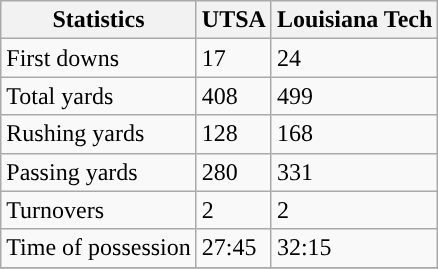<table class="wikitable" style="float: left;">
<tr>
<th>Statistics</th>
<th>UTSA</th>
<th>Louisiana Tech</th>
</tr>
<tr>
<td>First downs</td>
<td>17</td>
<td>24</td>
</tr>
<tr>
<td>Total yards</td>
<td>408</td>
<td>499</td>
</tr>
<tr>
<td>Rushing yards</td>
<td>128</td>
<td>168</td>
</tr>
<tr>
<td>Passing yards</td>
<td>280</td>
<td>331</td>
</tr>
<tr>
<td>Turnovers</td>
<td>2</td>
<td>2</td>
</tr>
<tr>
<td>Time of possession</td>
<td>27:45</td>
<td>32:15</td>
</tr>
<tr>
</tr>
</table>
